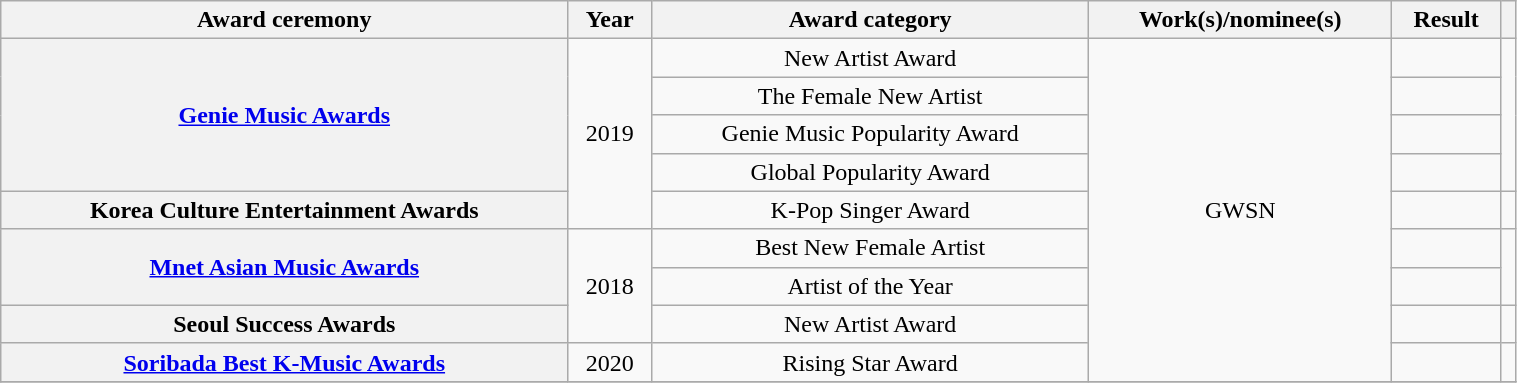<table class="wikitable sortable plainrowheaders" style="width: 80%;">
<tr>
<th scope="col">Award ceremony</th>
<th scope="col">Year</th>
<th scope="col">Award category</th>
<th scope="col">Work(s)/nominee(s)</th>
<th scope="col">Result</th>
<th scope="col" class="unsortable"></th>
</tr>
<tr>
<th rowspan="4" scope="row"><a href='#'>Genie Music Awards</a></th>
<td rowspan="5" style=text-align:center;>2019</td>
<td style=text-align:center;>New Artist Award</td>
<td rowspan="9" style=text-align:center;>GWSN</td>
<td></td>
<td rowspan="4" style=text-align:center;></td>
</tr>
<tr>
<td style=text-align:center;>The Female New Artist</td>
<td></td>
</tr>
<tr>
<td style=text-align:center;>Genie Music Popularity Award</td>
<td></td>
</tr>
<tr>
<td style=text-align:center;>Global Popularity Award</td>
<td></td>
</tr>
<tr>
<th rowspan="1" scope="row">Korea Culture Entertainment Awards</th>
<td style=text-align:center;>K-Pop Singer Award</td>
<td></td>
<td style=text-align:center;></td>
</tr>
<tr>
<th rowspan="2" scope="row"><a href='#'>Mnet Asian Music Awards</a></th>
<td rowspan="3" style=text-align:center;>2018</td>
<td style=text-align:center;>Best New Female Artist</td>
<td></td>
<td rowspan="2" style=text-align:center;></td>
</tr>
<tr>
<td style=text-align:center;>Artist of the Year</td>
<td></td>
</tr>
<tr>
<th rowspan="1" scope="row">Seoul Success Awards</th>
<td style=text-align:center;>New Artist Award</td>
<td></td>
<td style=text-align:center;></td>
</tr>
<tr>
<th rowspan="1" scope="row"><a href='#'>Soribada Best K-Music Awards</a></th>
<td style=text-align:center;>2020</td>
<td style=text-align:center;>Rising Star Award</td>
<td></td>
<td style=text-align:center;></td>
</tr>
<tr>
</tr>
</table>
